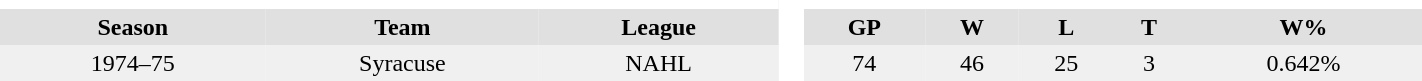<table BORDER="0" CELLPADDING="3" CELLSPACING="0" width="75%">
<tr bgcolor="#e0e0e0">
<th colspan="3" bgcolor="#ffffff"></th>
<th rowspan="99" bgcolor="#ffffff"></th>
</tr>
<tr bgcolor="#e0e0e0">
<th>Season</th>
<th>Team</th>
<th>League</th>
<th>GP</th>
<th>W</th>
<th>L</th>
<th>T</th>
<th>W%</th>
</tr>
<tr ALIGN="center"  bgcolor="#f0f0f0">
<td>1974–75</td>
<td>Syracuse</td>
<td>NAHL</td>
<td>74</td>
<td>46</td>
<td>25</td>
<td>3</td>
<td>0.642%</td>
</tr>
</table>
